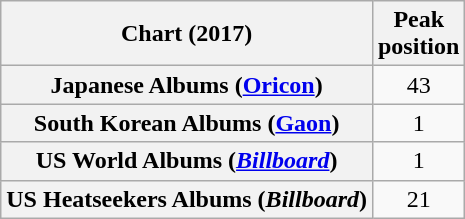<table class="wikitable sortable plainrowheaders" style="text-align:center;">
<tr>
<th>Chart (2017)</th>
<th>Peak<br>position</th>
</tr>
<tr>
<th scope="row">Japanese Albums (<a href='#'>Oricon</a>)</th>
<td>43</td>
</tr>
<tr>
<th scope="row">South Korean Albums (<a href='#'>Gaon</a>)</th>
<td>1</td>
</tr>
<tr>
<th scope="row">US World Albums (<em><a href='#'>Billboard</a></em>)</th>
<td>1</td>
</tr>
<tr>
<th scope="row">US Heatseekers Albums (<em>Billboard</em>)</th>
<td>21</td>
</tr>
</table>
